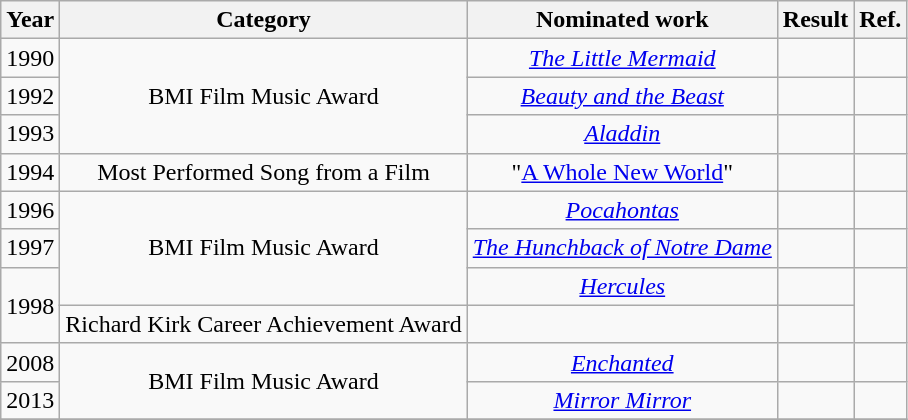<table class="wikitable plainrowheaders" style="text-align:center;">
<tr>
<th>Year</th>
<th>Category</th>
<th>Nominated work</th>
<th>Result</th>
<th>Ref.</th>
</tr>
<tr>
<td>1990</td>
<td rowspan="3">BMI Film Music Award</td>
<td><em><a href='#'>The Little Mermaid</a></em></td>
<td></td>
<td></td>
</tr>
<tr>
<td>1992</td>
<td><em><a href='#'>Beauty and the Beast</a></em></td>
<td></td>
<td></td>
</tr>
<tr>
<td>1993</td>
<td><em><a href='#'>Aladdin</a></em></td>
<td></td>
<td></td>
</tr>
<tr>
<td>1994</td>
<td>Most Performed Song from a Film</td>
<td>"<a href='#'>A Whole New World</a>"  <br> </td>
<td></td>
<td></td>
</tr>
<tr>
<td>1996</td>
<td rowspan="3">BMI Film Music Award</td>
<td><em><a href='#'>Pocahontas</a></em></td>
<td></td>
<td></td>
</tr>
<tr>
<td>1997</td>
<td><em><a href='#'>The Hunchback of Notre Dame</a></em></td>
<td></td>
<td></td>
</tr>
<tr>
<td rowspan="2">1998</td>
<td><em><a href='#'>Hercules</a></em></td>
<td></td>
<td rowspan="2"></td>
</tr>
<tr>
<td>Richard Kirk Career Achievement Award</td>
<td></td>
<td></td>
</tr>
<tr>
<td>2008</td>
<td rowspan="2">BMI Film Music Award</td>
<td><em><a href='#'>Enchanted</a></em></td>
<td></td>
<td></td>
</tr>
<tr>
<td>2013</td>
<td><em><a href='#'>Mirror Mirror</a></em></td>
<td></td>
<td></td>
</tr>
<tr>
</tr>
</table>
